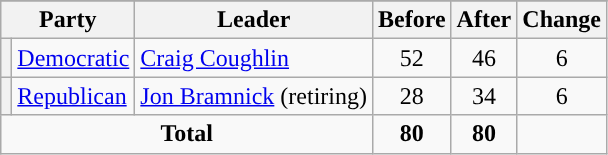<table class="wikitable" style="text-align:center;">
<tr>
</tr>
<tr>
<th colspan=2>Party</th>
<th>Leader</th>
<th>Before</th>
<th>After</th>
<th>Change</th>
</tr>
<tr>
<th style="background-color:"></th>
<td style="text-align:left;"><a href='#'>Democratic</a></td>
<td style="text-align:left;"><a href='#'>Craig Coughlin</a></td>
<td>52</td>
<td>46</td>
<td> 6</td>
</tr>
<tr>
<th style="background-color:"></th>
<td style="text-align:left;"><a href='#'>Republican</a></td>
<td style="text-align:left;"><a href='#'>Jon Bramnick</a> (retiring)</td>
<td>28</td>
<td>34</td>
<td> 6</td>
</tr>
<tr>
<td colspan=3><strong>Total</strong></td>
<td><strong>80</strong></td>
<td><strong>80</strong></td>
</tr>
</table>
